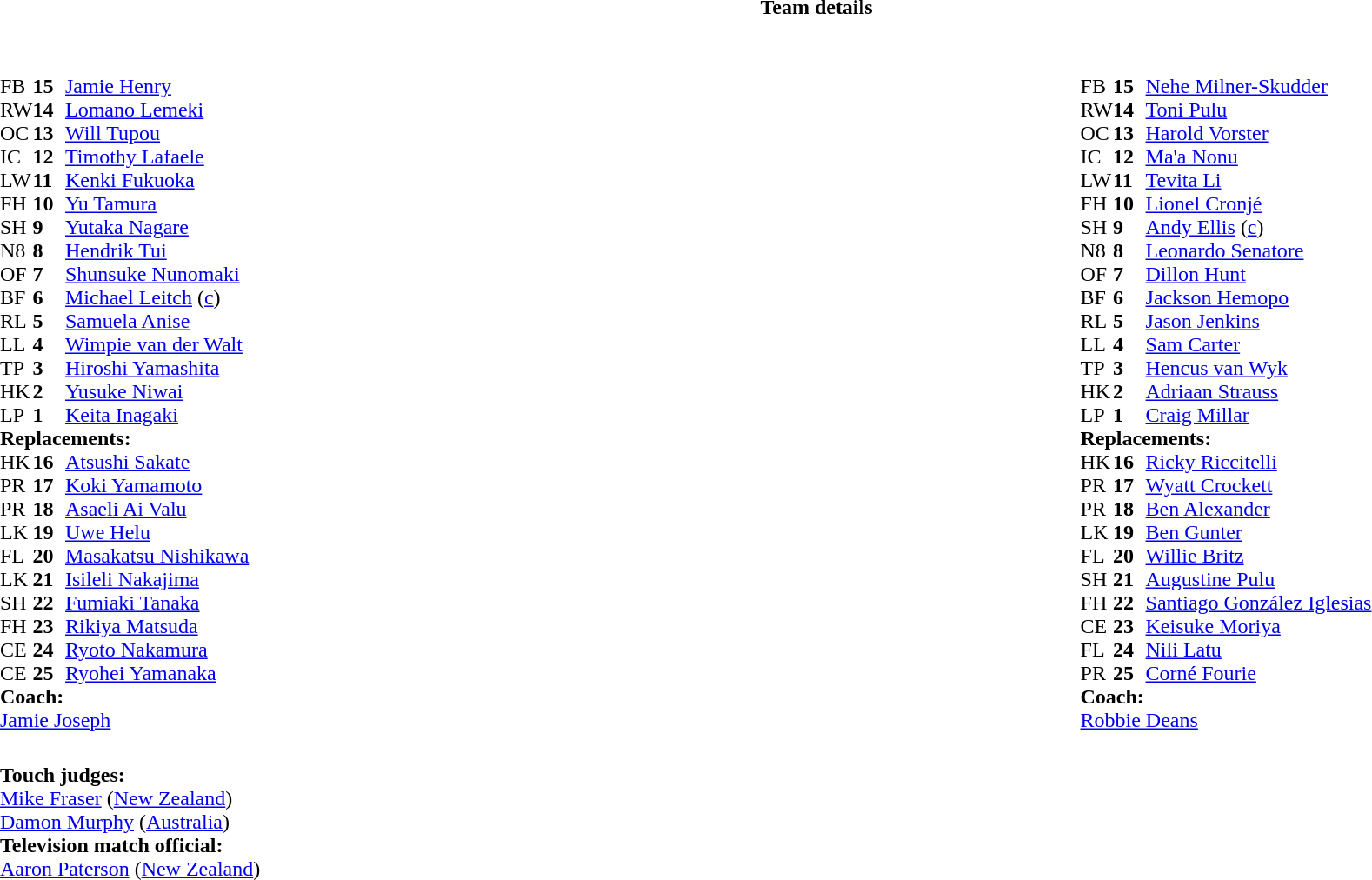<table border="0" style="width:100%" class="collapsible collapsed">
<tr>
<th>Team details</th>
</tr>
<tr>
<td><br><table style="width:100%">
<tr>
<td style="vertical-align:top;width:50%"><br><table cellspacing="0" cellpadding="0">
<tr>
<th width="25"></th>
<th width="25"></th>
</tr>
<tr>
<td>FB</td>
<td><strong>15</strong></td>
<td><a href='#'>Jamie Henry</a></td>
<td></td>
<td></td>
</tr>
<tr>
<td>RW</td>
<td><strong>14</strong></td>
<td><a href='#'>Lomano Lemeki</a></td>
</tr>
<tr>
<td>OC</td>
<td><strong>13</strong></td>
<td><a href='#'>Will Tupou</a></td>
<td></td>
<td></td>
</tr>
<tr>
<td>IC</td>
<td><strong>12</strong></td>
<td><a href='#'>Timothy Lafaele</a></td>
</tr>
<tr>
<td>LW</td>
<td><strong>11</strong></td>
<td><a href='#'>Kenki Fukuoka</a></td>
</tr>
<tr>
<td>FH</td>
<td><strong>10</strong></td>
<td><a href='#'>Yu Tamura</a></td>
<td></td>
<td></td>
</tr>
<tr>
<td>SH</td>
<td><strong>9</strong></td>
<td><a href='#'>Yutaka Nagare</a></td>
<td></td>
<td></td>
</tr>
<tr>
<td>N8</td>
<td><strong>8</strong></td>
<td><a href='#'>Hendrik Tui</a></td>
</tr>
<tr>
<td>OF</td>
<td><strong>7</strong></td>
<td><a href='#'>Shunsuke Nunomaki</a></td>
<td></td>
<td></td>
</tr>
<tr>
<td>BF</td>
<td><strong>6</strong></td>
<td><a href='#'>Michael Leitch</a> (<a href='#'>c</a>)</td>
</tr>
<tr>
<td>RL</td>
<td><strong>5</strong></td>
<td><a href='#'>Samuela Anise</a></td>
<td></td>
<td></td>
</tr>
<tr>
<td>LL</td>
<td><strong>4</strong></td>
<td><a href='#'>Wimpie van der Walt</a></td>
<td></td>
<td></td>
</tr>
<tr>
<td>TP</td>
<td><strong>3</strong></td>
<td><a href='#'>Hiroshi Yamashita</a></td>
<td></td>
<td></td>
</tr>
<tr>
<td>HK</td>
<td><strong>2</strong></td>
<td><a href='#'>Yusuke Niwai</a></td>
<td></td>
<td></td>
</tr>
<tr>
<td>LP</td>
<td><strong>1</strong></td>
<td><a href='#'>Keita Inagaki</a></td>
<td></td>
<td></td>
</tr>
<tr>
<td colspan="3"><strong>Replacements:</strong></td>
</tr>
<tr>
<td>HK</td>
<td><strong>16</strong></td>
<td><a href='#'>Atsushi Sakate</a></td>
<td></td>
<td></td>
</tr>
<tr>
<td>PR</td>
<td><strong>17</strong></td>
<td><a href='#'>Koki Yamamoto</a></td>
<td></td>
<td></td>
</tr>
<tr>
<td>PR</td>
<td><strong>18</strong></td>
<td><a href='#'>Asaeli Ai Valu</a></td>
<td></td>
<td></td>
</tr>
<tr>
<td>LK</td>
<td><strong>19</strong></td>
<td><a href='#'>Uwe Helu</a></td>
<td></td>
<td></td>
</tr>
<tr>
<td>FL</td>
<td><strong>20</strong></td>
<td><a href='#'>Masakatsu Nishikawa</a></td>
<td></td>
<td></td>
</tr>
<tr>
<td>LK</td>
<td><strong>21</strong></td>
<td><a href='#'>Isileli Nakajima</a></td>
<td></td>
<td></td>
</tr>
<tr>
<td>SH</td>
<td><strong>22</strong></td>
<td><a href='#'>Fumiaki Tanaka</a></td>
<td></td>
<td></td>
</tr>
<tr>
<td>FH</td>
<td><strong>23</strong></td>
<td><a href='#'>Rikiya Matsuda</a></td>
<td></td>
<td></td>
</tr>
<tr>
<td>CE</td>
<td><strong>24</strong></td>
<td><a href='#'>Ryoto Nakamura</a></td>
<td></td>
<td></td>
</tr>
<tr>
<td>CE</td>
<td><strong>25</strong></td>
<td><a href='#'>Ryohei Yamanaka</a></td>
<td></td>
<td></td>
</tr>
<tr>
<td colspan="3"><strong>Coach:</strong></td>
</tr>
<tr>
<td colspan="4"> <a href='#'>Jamie Joseph</a></td>
</tr>
</table>
</td>
<td style="vertical-align:top;width:50%"><br><table cellspacing="0" cellpadding="0" style="margin:auto">
<tr>
<th width="25"></th>
<th width="25"></th>
</tr>
<tr>
<td>FB</td>
<td><strong>15</strong></td>
<td> <a href='#'>Nehe Milner-Skudder</a></td>
</tr>
<tr>
<td>RW</td>
<td><strong>14</strong></td>
<td> <a href='#'>Toni Pulu</a></td>
<td></td>
<td></td>
</tr>
<tr>
<td>OC</td>
<td><strong>13</strong></td>
<td> <a href='#'>Harold Vorster</a></td>
</tr>
<tr>
<td>IC</td>
<td><strong>12</strong></td>
<td> <a href='#'>Ma'a Nonu</a></td>
</tr>
<tr>
<td>LW</td>
<td><strong>11</strong></td>
<td> <a href='#'>Tevita Li</a></td>
</tr>
<tr>
<td>FH</td>
<td><strong>10</strong></td>
<td> <a href='#'>Lionel Cronjé</a></td>
<td></td>
<td></td>
</tr>
<tr>
<td>SH</td>
<td><strong>9</strong></td>
<td> <a href='#'>Andy Ellis</a> (<a href='#'>c</a>)</td>
<td></td>
<td></td>
</tr>
<tr>
<td>N8</td>
<td><strong>8</strong></td>
<td> <a href='#'>Leonardo Senatore</a></td>
<td></td>
<td></td>
<td></td>
</tr>
<tr>
<td>OF</td>
<td><strong>7</strong></td>
<td> <a href='#'>Dillon Hunt</a></td>
<td></td>
<td></td>
</tr>
<tr>
<td>BF</td>
<td><strong>6</strong></td>
<td> <a href='#'>Jackson Hemopo</a></td>
</tr>
<tr>
<td>RL</td>
<td><strong>5</strong></td>
<td> <a href='#'>Jason Jenkins</a></td>
</tr>
<tr>
<td>LL</td>
<td><strong>4</strong></td>
<td> <a href='#'>Sam Carter</a></td>
<td></td>
<td></td>
</tr>
<tr>
<td>TP</td>
<td><strong>3</strong></td>
<td> <a href='#'>Hencus van Wyk</a></td>
<td></td>
<td></td>
</tr>
<tr>
<td>HK</td>
<td><strong>2</strong></td>
<td> <a href='#'>Adriaan Strauss</a></td>
<td></td>
<td></td>
</tr>
<tr>
<td>LP</td>
<td><strong>1</strong></td>
<td> <a href='#'>Craig Millar</a></td>
<td></td>
<td></td>
</tr>
<tr>
<td colspan="3"><strong>Replacements:</strong></td>
</tr>
<tr>
<td>HK</td>
<td><strong>16</strong></td>
<td> <a href='#'>Ricky Riccitelli</a></td>
<td></td>
<td></td>
<td></td>
</tr>
<tr>
<td>PR</td>
<td><strong>17</strong></td>
<td> <a href='#'>Wyatt Crockett</a></td>
<td></td>
<td></td>
</tr>
<tr>
<td>PR</td>
<td><strong>18</strong></td>
<td> <a href='#'>Ben Alexander</a></td>
<td></td>
<td></td>
</tr>
<tr>
<td>LK</td>
<td><strong>19</strong></td>
<td> <a href='#'>Ben Gunter</a></td>
<td></td>
<td></td>
</tr>
<tr>
<td>FL</td>
<td><strong>20</strong></td>
<td> <a href='#'>Willie Britz</a></td>
<td></td>
<td></td>
<td></td>
</tr>
<tr>
<td>SH</td>
<td><strong>21</strong></td>
<td> <a href='#'>Augustine Pulu</a></td>
<td></td>
<td></td>
</tr>
<tr>
<td>FH</td>
<td><strong>22</strong></td>
<td> <a href='#'>Santiago González Iglesias</a></td>
<td></td>
<td></td>
</tr>
<tr>
<td>CE</td>
<td><strong>23</strong></td>
<td> <a href='#'>Keisuke Moriya</a></td>
<td></td>
<td></td>
</tr>
<tr>
<td>FL</td>
<td><strong>24</strong></td>
<td> <a href='#'>Nili Latu</a></td>
<td></td>
<td></td>
</tr>
<tr>
<td>PR</td>
<td><strong>25</strong></td>
<td> <a href='#'>Corné Fourie</a></td>
<td></td>
<td></td>
</tr>
<tr>
<td colspan="3"><strong>Coach:</strong></td>
</tr>
<tr>
<td colspan="4"> <a href='#'>Robbie Deans</a></td>
</tr>
</table>
</td>
</tr>
</table>
<table style="width:100%">
<tr>
<td><br>
<strong>Touch judges:</strong>
<br><a href='#'>Mike Fraser</a> (<a href='#'>New Zealand</a>)
<br><a href='#'>Damon Murphy</a> (<a href='#'>Australia</a>)
<br><strong>Television match official:</strong>
<br><a href='#'>Aaron Paterson</a> (<a href='#'>New Zealand</a>)</td>
</tr>
</table>
</td>
</tr>
</table>
